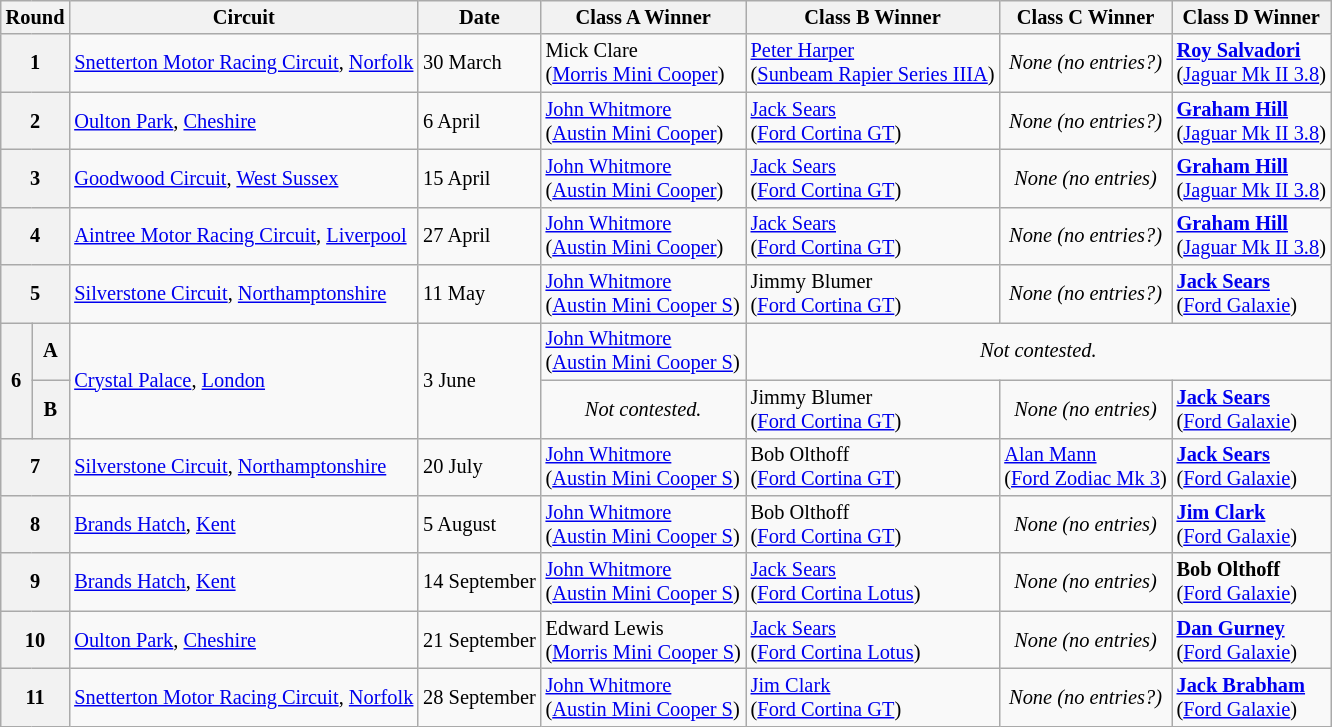<table class="wikitable" style="font-size: 85%;">
<tr>
<th colspan=2>Round</th>
<th>Circuit</th>
<th>Date</th>
<th>Class A Winner</th>
<th>Class B Winner</th>
<th>Class C Winner</th>
<th>Class D Winner</th>
</tr>
<tr>
<th colspan=2>1</th>
<td><a href='#'>Snetterton Motor Racing Circuit</a>, <a href='#'>Norfolk</a></td>
<td>30 March</td>
<td> Mick Clare <br> (<a href='#'>Morris Mini Cooper</a>)</td>
<td> <a href='#'>Peter Harper</a> <br> (<a href='#'>Sunbeam Rapier Series IIIA</a>)</td>
<td align=center><em>None (no entries?)</em></td>
<td> <strong><a href='#'>Roy Salvadori</a></strong> <br> (<a href='#'>Jaguar Mk II 3.8</a>)</td>
</tr>
<tr>
<th colspan=2>2</th>
<td><a href='#'>Oulton Park</a>, <a href='#'>Cheshire</a></td>
<td>6 April</td>
<td> <a href='#'>John Whitmore</a> <br> (<a href='#'>Austin Mini Cooper</a>)</td>
<td> <a href='#'>Jack Sears</a> <br> (<a href='#'>Ford Cortina GT</a>)</td>
<td align=center><em>None (no entries?)</em></td>
<td> <strong><a href='#'>Graham Hill</a></strong> <br> (<a href='#'>Jaguar Mk II 3.8</a>)</td>
</tr>
<tr>
<th colspan=2>3</th>
<td><a href='#'>Goodwood Circuit</a>, <a href='#'>West Sussex</a></td>
<td>15 April</td>
<td> <a href='#'>John Whitmore</a> <br> (<a href='#'>Austin Mini Cooper</a>)</td>
<td> <a href='#'>Jack Sears</a> <br> (<a href='#'>Ford Cortina GT</a>)</td>
<td align=center><em>None (no entries)</em></td>
<td> <strong><a href='#'>Graham Hill</a></strong> <br> (<a href='#'>Jaguar Mk II 3.8</a>)</td>
</tr>
<tr>
<th colspan=2>4</th>
<td><a href='#'>Aintree Motor Racing Circuit</a>, <a href='#'>Liverpool</a></td>
<td>27 April</td>
<td> <a href='#'>John Whitmore</a> <br> (<a href='#'>Austin Mini Cooper</a>)</td>
<td> <a href='#'>Jack Sears</a> <br> (<a href='#'>Ford Cortina GT</a>)</td>
<td align=center><em>None (no entries?)</em></td>
<td> <strong><a href='#'>Graham Hill</a></strong> <br> (<a href='#'>Jaguar Mk II 3.8</a>)</td>
</tr>
<tr>
<th colspan=2>5</th>
<td><a href='#'>Silverstone Circuit</a>, <a href='#'>Northamptonshire</a></td>
<td>11 May</td>
<td> <a href='#'>John Whitmore</a> <br> (<a href='#'>Austin Mini Cooper S</a>)</td>
<td> Jimmy Blumer <br> (<a href='#'>Ford Cortina GT</a>)</td>
<td align=center><em>None (no entries?)</em></td>
<td> <strong><a href='#'>Jack Sears</a></strong> <br> (<a href='#'>Ford Galaxie</a>)</td>
</tr>
<tr>
<th rowspan=2>6</th>
<th>A</th>
<td rowspan=2><a href='#'>Crystal Palace</a>, <a href='#'>London</a></td>
<td rowspan=2>3 June</td>
<td> <a href='#'>John Whitmore</a> <br> (<a href='#'>Austin Mini Cooper S</a>)</td>
<td colspan=3 align=center><em>Not contested.</em></td>
</tr>
<tr>
<th>B</th>
<td align=center><em>Not contested.</em></td>
<td> Jimmy Blumer <br> (<a href='#'>Ford Cortina GT</a>)</td>
<td align=center><em>None (no entries)</em></td>
<td> <strong><a href='#'>Jack Sears</a></strong> <br> (<a href='#'>Ford Galaxie</a>)</td>
</tr>
<tr>
<th colspan=2>7</th>
<td><a href='#'>Silverstone Circuit</a>, <a href='#'>Northamptonshire</a></td>
<td>20 July</td>
<td> <a href='#'>John Whitmore</a> <br> (<a href='#'>Austin Mini Cooper S</a>)</td>
<td> Bob Olthoff <br> (<a href='#'>Ford Cortina GT</a>)</td>
<td> <a href='#'>Alan Mann</a> <br> (<a href='#'>Ford Zodiac Mk 3</a>)</td>
<td> <strong><a href='#'>Jack Sears</a></strong> <br> (<a href='#'>Ford Galaxie</a>)</td>
</tr>
<tr>
<th colspan=2>8</th>
<td><a href='#'>Brands Hatch</a>, <a href='#'>Kent</a></td>
<td>5 August</td>
<td> <a href='#'>John Whitmore</a> <br> (<a href='#'>Austin Mini Cooper S</a>)</td>
<td> Bob Olthoff <br> (<a href='#'>Ford Cortina GT</a>)</td>
<td align=center><em>None (no entries)</em></td>
<td> <strong><a href='#'>Jim Clark</a></strong> <br> (<a href='#'>Ford Galaxie</a>)</td>
</tr>
<tr>
<th colspan=2>9</th>
<td><a href='#'>Brands Hatch</a>, <a href='#'>Kent</a></td>
<td>14 September</td>
<td> <a href='#'>John Whitmore</a> <br> (<a href='#'>Austin Mini Cooper S</a>)</td>
<td> <a href='#'>Jack Sears</a> <br> (<a href='#'>Ford Cortina Lotus</a>)</td>
<td align=center><em>None (no entries)</em></td>
<td> <strong>Bob Olthoff</strong> <br> (<a href='#'>Ford Galaxie</a>)</td>
</tr>
<tr>
<th colspan=2>10</th>
<td><a href='#'>Oulton Park</a>, <a href='#'>Cheshire</a></td>
<td>21 September</td>
<td> Edward Lewis <br> (<a href='#'>Morris Mini Cooper S</a>)</td>
<td> <a href='#'>Jack Sears</a> <br> (<a href='#'>Ford Cortina Lotus</a>)</td>
<td align=center><em>None (no entries)</em></td>
<td> <strong><a href='#'>Dan Gurney</a></strong> <br> (<a href='#'>Ford Galaxie</a>)</td>
</tr>
<tr>
<th colspan=2>11</th>
<td><a href='#'>Snetterton Motor Racing Circuit</a>, <a href='#'>Norfolk</a></td>
<td>28 September</td>
<td> <a href='#'>John Whitmore</a> <br> (<a href='#'>Austin Mini Cooper S</a>)</td>
<td> <a href='#'>Jim Clark</a> <br> (<a href='#'>Ford Cortina GT</a>)</td>
<td align=center><em>None (no entries?)</em></td>
<td> <strong><a href='#'>Jack Brabham</a></strong> <br> (<a href='#'>Ford Galaxie</a>)</td>
</tr>
</table>
